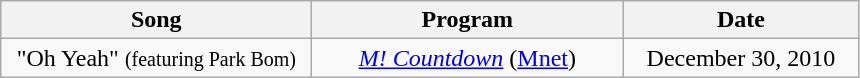<table class="wikitable" style="text-align:center;">
<tr>
<th style="width:200px;">Song</th>
<th style="width:200px;">Program</th>
<th style="width:150px;">Date</th>
</tr>
<tr>
<td>"Oh Yeah" <small>(featuring Park Bom)</small></td>
<td><em><a href='#'>M! Countdown</a></em> (<a href='#'>Mnet</a>)</td>
<td>December 30, 2010</td>
</tr>
</table>
